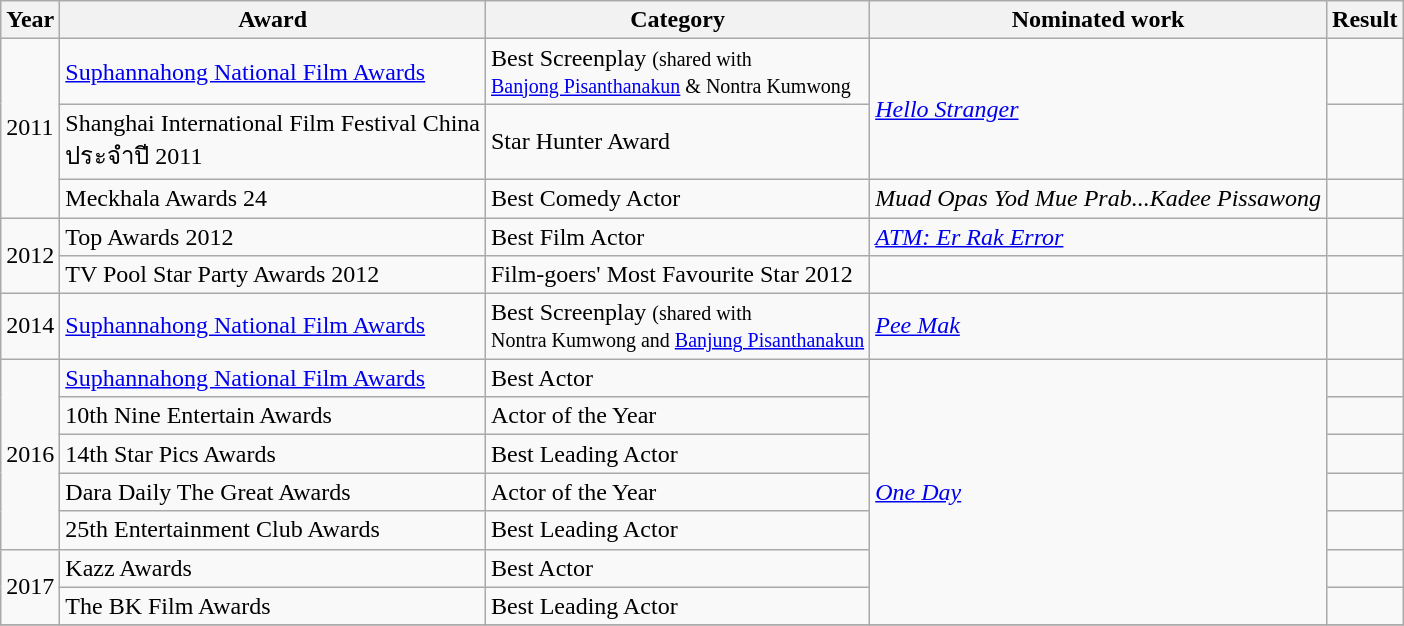<table class="wikitable">
<tr>
<th>Year</th>
<th>Award</th>
<th>Category</th>
<th>Nominated work</th>
<th>Result</th>
</tr>
<tr>
<td rowspan=3>2011</td>
<td><a href='#'>Suphannahong National Film Awards</a></td>
<td>Best Screenplay <small>(shared with <br> <a href='#'>Banjong Pisanthanakun</a> & Nontra Kumwong</small></td>
<td rowspan=2><em><a href='#'>Hello Stranger</a></em></td>
<td></td>
</tr>
<tr>
<td>Shanghai International Film Festival China <br> ประจำปี 2011</td>
<td>Star Hunter Award</td>
<td></td>
</tr>
<tr>
<td>Meckhala Awards 24</td>
<td>Best Comedy Actor</td>
<td><em>Muad Opas Yod Mue Prab...Kadee Pissawong</em></td>
<td></td>
</tr>
<tr>
<td rowspan=2>2012</td>
<td>Top Awards 2012</td>
<td>Best Film Actor</td>
<td><em><a href='#'>ATM: Er Rak Error</a></em></td>
<td></td>
</tr>
<tr>
<td>TV Pool Star Party Awards 2012</td>
<td>Film-goers' Most Favourite Star 2012</td>
<td></td>
<td></td>
</tr>
<tr>
<td>2014</td>
<td><a href='#'>Suphannahong National Film Awards</a></td>
<td>Best Screenplay <small>(shared with <br> Nontra Kumwong and <a href='#'>Banjung Pisanthanakun</a></small></td>
<td><em><a href='#'>Pee Mak</a></em></td>
<td></td>
</tr>
<tr>
<td rowspan=5>2016</td>
<td><a href='#'>Suphannahong National Film Awards</a></td>
<td>Best Actor</td>
<td rowspan=7><em><a href='#'>One Day</a></em></td>
<td></td>
</tr>
<tr>
<td>10th Nine Entertain Awards</td>
<td>Actor of the Year</td>
<td></td>
</tr>
<tr>
<td>14th Star Pics Awards</td>
<td>Best Leading Actor</td>
<td></td>
</tr>
<tr>
<td>Dara Daily The Great Awards</td>
<td>Actor of the Year</td>
<td></td>
</tr>
<tr>
<td>25th Entertainment Club Awards</td>
<td>Best Leading Actor</td>
<td></td>
</tr>
<tr>
<td rowspan=2>2017</td>
<td>Kazz Awards</td>
<td>Best Actor</td>
<td></td>
</tr>
<tr>
<td>The BK Film Awards</td>
<td>Best Leading Actor</td>
<td></td>
</tr>
<tr>
</tr>
</table>
